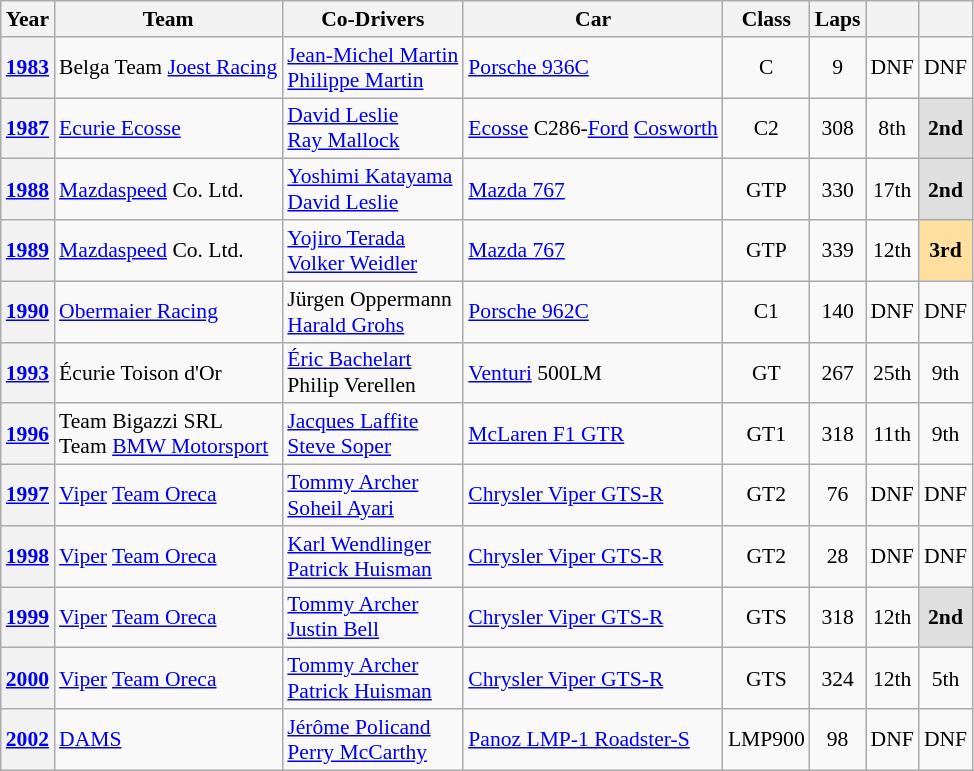<table class="wikitable" style="text-align:center; font-size:90%">
<tr>
<th>Year</th>
<th>Team</th>
<th>Co-Drivers</th>
<th>Car</th>
<th>Class</th>
<th>Laps</th>
<th></th>
<th></th>
</tr>
<tr>
<th><a href='#'>1983</a></th>
<td align="left"> Belga Team <a href='#'>Joest Racing</a></td>
<td align="left"> <a href='#'>Jean-Michel Martin</a><br> <a href='#'>Philippe Martin</a></td>
<td align="left"><a href='#'>Porsche 936C</a></td>
<td>C</td>
<td>9</td>
<td>DNF</td>
<td>DNF</td>
</tr>
<tr>
<th><a href='#'>1987</a></th>
<td align="left"> <a href='#'>Ecurie Ecosse</a></td>
<td align="left"> <a href='#'>David Leslie</a><br> <a href='#'>Ray Mallock</a></td>
<td align="left"><a href='#'>Ecosse</a> C286-<a href='#'>Ford</a> <a href='#'>Cosworth</a></td>
<td>C2</td>
<td>308</td>
<td>8th</td>
<td style="background:#DFDFDF;"><strong>2nd</strong></td>
</tr>
<tr>
<th><a href='#'>1988</a></th>
<td align="left"> <a href='#'>Mazdaspeed</a> Co. Ltd.</td>
<td align="left"> <a href='#'>Yoshimi Katayama</a><br> <a href='#'>David Leslie</a></td>
<td align="left"><a href='#'>Mazda 767</a></td>
<td>GTP</td>
<td>330</td>
<td>17th</td>
<td style="background:#DFDFDF;"><strong>2nd</strong></td>
</tr>
<tr>
<th><a href='#'>1989</a></th>
<td align="left"> <a href='#'>Mazdaspeed</a> Co. Ltd.</td>
<td align="left"> <a href='#'>Yojiro Terada</a><br> <a href='#'>Volker Weidler</a></td>
<td align="left"><a href='#'>Mazda 767</a></td>
<td>GTP</td>
<td>339</td>
<td>12th</td>
<td style="background:#FFDF9F;"><strong>3rd</strong></td>
</tr>
<tr>
<th><a href='#'>1990</a></th>
<td align="left"> <a href='#'>Obermaier Racing</a></td>
<td align="left"> Jürgen Oppermann<br> <a href='#'>Harald Grohs</a></td>
<td align="left"><a href='#'>Porsche 962C</a></td>
<td>C1</td>
<td>140</td>
<td>DNF</td>
<td>DNF</td>
</tr>
<tr>
<th><a href='#'>1993</a></th>
<td align="left"> Écurie Toison d'Or</td>
<td align="left"> <a href='#'>Éric Bachelart</a><br> Philip Verellen</td>
<td align="left"><a href='#'>Venturi</a> 500LM</td>
<td>GT</td>
<td>267</td>
<td>25th</td>
<td>9th</td>
</tr>
<tr>
<th><a href='#'>1996</a></th>
<td align="left"> Team Bigazzi SRL<br> Team <a href='#'>BMW Motorsport</a></td>
<td align="left"> <a href='#'>Jacques Laffite</a><br> <a href='#'>Steve Soper</a></td>
<td align="left"><a href='#'>McLaren F1 GTR</a></td>
<td>GT1</td>
<td>318</td>
<td>11th</td>
<td>9th</td>
</tr>
<tr>
<th><a href='#'>1997</a></th>
<td align="left"> <a href='#'>Viper</a> <a href='#'>Team Oreca</a></td>
<td align="left"> <a href='#'>Tommy Archer</a><br> <a href='#'>Soheil Ayari</a></td>
<td align="left"><a href='#'>Chrysler Viper GTS-R</a></td>
<td>GT2</td>
<td>76</td>
<td>DNF</td>
<td>DNF</td>
</tr>
<tr>
<th><a href='#'>1998</a></th>
<td align="left"> <a href='#'>Viper</a> <a href='#'>Team Oreca</a></td>
<td align="left"> <a href='#'>Karl Wendlinger</a><br> <a href='#'>Patrick Huisman</a></td>
<td align="left"><a href='#'>Chrysler Viper GTS-R</a></td>
<td>GT2</td>
<td>28</td>
<td>DNF</td>
<td>DNF</td>
</tr>
<tr>
<th><a href='#'>1999</a></th>
<td align="left"> <a href='#'>Viper</a> <a href='#'>Team Oreca</a></td>
<td align="left"> <a href='#'>Tommy Archer</a><br> <a href='#'>Justin Bell</a></td>
<td align="left"><a href='#'>Chrysler Viper GTS-R</a></td>
<td>GTS</td>
<td>318</td>
<td>12th</td>
<td style="background:#DFDFDF;"><strong>2nd</strong></td>
</tr>
<tr>
<th><a href='#'>2000</a></th>
<td align="left"> <a href='#'>Viper</a> <a href='#'>Team Oreca</a></td>
<td align="left"> <a href='#'>Tommy Archer</a><br> <a href='#'>Patrick Huisman</a></td>
<td align="left"><a href='#'>Chrysler Viper GTS-R</a></td>
<td>GTS</td>
<td>324</td>
<td>12th</td>
<td>5th</td>
</tr>
<tr>
<th><a href='#'>2002</a></th>
<td align="left"> <a href='#'>DAMS</a></td>
<td align="left"> <a href='#'>Jérôme Policand</a><br> <a href='#'>Perry McCarthy</a></td>
<td align="left"><a href='#'>Panoz LMP-1 Roadster-S</a></td>
<td>LMP900</td>
<td>98</td>
<td>DNF</td>
<td>DNF</td>
</tr>
</table>
